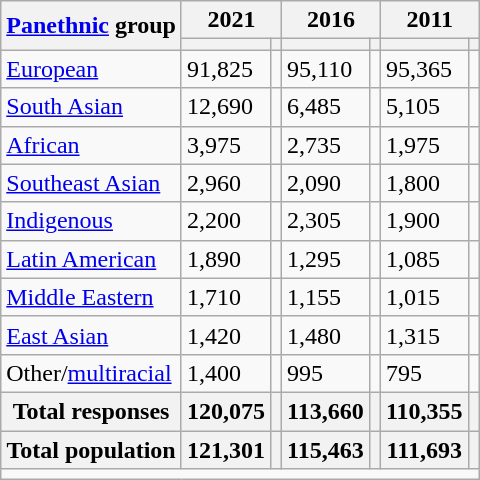<table class="wikitable collapsible sortable">
<tr>
<th rowspan="2"><a href='#'>Panethnic</a> group</th>
<th colspan="2">2021</th>
<th colspan="2">2016</th>
<th colspan="2">2011</th>
</tr>
<tr>
<th><a href='#'></a></th>
<th></th>
<th></th>
<th></th>
<th></th>
<th></th>
</tr>
<tr>
<td><a href='#'>European</a></td>
<td>91,825</td>
<td></td>
<td>95,110</td>
<td></td>
<td>95,365</td>
<td></td>
</tr>
<tr>
<td><a href='#'>South Asian</a></td>
<td>12,690</td>
<td></td>
<td>6,485</td>
<td></td>
<td>5,105</td>
<td></td>
</tr>
<tr>
<td><a href='#'>African</a></td>
<td>3,975</td>
<td></td>
<td>2,735</td>
<td></td>
<td>1,975</td>
<td></td>
</tr>
<tr>
<td><a href='#'>Southeast Asian</a></td>
<td>2,960</td>
<td></td>
<td>2,090</td>
<td></td>
<td>1,800</td>
<td></td>
</tr>
<tr>
<td><a href='#'>Indigenous</a></td>
<td>2,200</td>
<td></td>
<td>2,305</td>
<td></td>
<td>1,900</td>
<td></td>
</tr>
<tr>
<td><a href='#'>Latin American</a></td>
<td>1,890</td>
<td></td>
<td>1,295</td>
<td></td>
<td>1,085</td>
<td></td>
</tr>
<tr>
<td><a href='#'>Middle Eastern</a></td>
<td>1,710</td>
<td></td>
<td>1,155</td>
<td></td>
<td>1,015</td>
<td></td>
</tr>
<tr>
<td><a href='#'>East Asian</a></td>
<td>1,420</td>
<td></td>
<td>1,480</td>
<td></td>
<td>1,315</td>
<td></td>
</tr>
<tr>
<td>Other/<a href='#'>multiracial</a></td>
<td>1,400</td>
<td></td>
<td>995</td>
<td></td>
<td>795</td>
<td></td>
</tr>
<tr>
<th>Total responses</th>
<th>120,075</th>
<th></th>
<th>113,660</th>
<th></th>
<th>110,355</th>
<th></th>
</tr>
<tr class="sortbottom">
<th>Total population</th>
<th>121,301</th>
<th></th>
<th>115,463</th>
<th></th>
<th>111,693</th>
<th></th>
</tr>
<tr class="sortbottom">
<td colspan="15"></td>
</tr>
</table>
